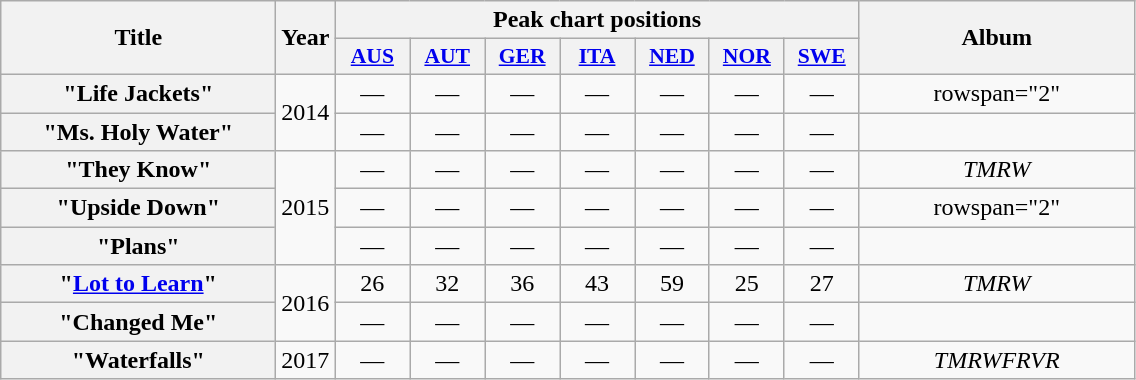<table class="wikitable plainrowheaders" style="text-align:center;">
<tr>
<th scope="col" rowspan="2" style="width:11em;">Title</th>
<th scope="col" rowspan="2" style="width:1em;">Year</th>
<th scope="col" colspan="7" style="width:2em;">Peak chart positions</th>
<th scope="col" rowspan="2" style="width:11em;">Album</th>
</tr>
<tr>
<th scope="col" style="width:3em;font-size:90%;"><a href='#'>AUS</a><br></th>
<th scope="col" style="width:3em;font-size:90%;"><a href='#'>AUT</a><br></th>
<th scope="col" style="width:3em;font-size:90%;"><a href='#'>GER</a><br></th>
<th scope="col" style="width:3em;font-size:90%;"><a href='#'>ITA</a><br></th>
<th scope="col" style="width:3em;font-size:90%;"><a href='#'>NED</a><br></th>
<th scope="col" style="width:3em;font-size:90%;"><a href='#'>NOR</a><br></th>
<th scope="col" style="width:3em;font-size:90%;"><a href='#'>SWE</a><br></th>
</tr>
<tr>
<th scope="row">"Life Jackets"</th>
<td rowspan="2">2014</td>
<td>—</td>
<td>—</td>
<td>—</td>
<td>—</td>
<td>—</td>
<td>—</td>
<td>—</td>
<td>rowspan="2" </td>
</tr>
<tr>
<th scope="row">"Ms. Holy Water"</th>
<td>—</td>
<td>—</td>
<td>—</td>
<td>—</td>
<td>—</td>
<td>—</td>
<td>—</td>
</tr>
<tr>
<th scope="row">"They Know"</th>
<td rowspan="3">2015</td>
<td>—</td>
<td>—</td>
<td>—</td>
<td>—</td>
<td>—</td>
<td>—</td>
<td>—</td>
<td><em>TMRW</em></td>
</tr>
<tr>
<th scope="row">"Upside Down"</th>
<td>—</td>
<td>—</td>
<td>—</td>
<td>—</td>
<td>—</td>
<td>—</td>
<td>—</td>
<td>rowspan="2" </td>
</tr>
<tr>
<th scope="row">"Plans"</th>
<td>—</td>
<td>—</td>
<td>—</td>
<td>—</td>
<td>—</td>
<td>—</td>
<td>—</td>
</tr>
<tr>
<th scope="row">"<a href='#'>Lot to Learn</a>"</th>
<td rowspan="2">2016</td>
<td>26</td>
<td>32</td>
<td>36</td>
<td>43</td>
<td>59</td>
<td>25</td>
<td>27</td>
<td><em>TMRW</em></td>
</tr>
<tr>
<th scope="row">"Changed Me"</th>
<td>—</td>
<td>—</td>
<td>—</td>
<td>—</td>
<td>—</td>
<td>—</td>
<td>—</td>
<td></td>
</tr>
<tr>
<th scope="row">"Waterfalls"</th>
<td>2017</td>
<td>—</td>
<td>—</td>
<td>—</td>
<td>—</td>
<td>—</td>
<td>—</td>
<td>—</td>
<td><em>TMRWFRVR</em></td>
</tr>
</table>
